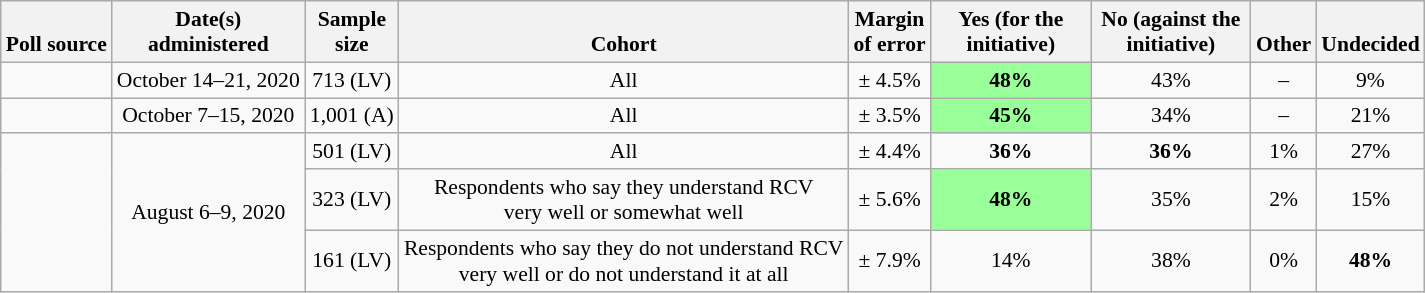<table class="wikitable" style="font-size:90%;text-align:center;">
<tr valign=bottom>
<th>Poll source</th>
<th>Date(s)<br>administered</th>
<th>Sample<br>size</th>
<th>Cohort</th>
<th>Margin<br>of error</th>
<th style="width:100px;">Yes (for the initiative)</th>
<th style="width:100px;">No (against the initiative)</th>
<th>Other</th>
<th>Undecided</th>
</tr>
<tr>
<td style="text-align:left;"></td>
<td>October 14–21, 2020</td>
<td>713 (LV)</td>
<td>All</td>
<td>± 4.5%</td>
<td style="background: rgb(153, 255, 153);"><strong>48%</strong></td>
<td>43%</td>
<td>–</td>
<td>9%</td>
</tr>
<tr>
<td style="text-align:left;"></td>
<td>October 7–15, 2020</td>
<td>1,001 (A)</td>
<td>All</td>
<td>± 3.5%</td>
<td style="background: rgb(153, 255, 153);"><strong>45%</strong></td>
<td>34%</td>
<td>–</td>
<td>21%</td>
</tr>
<tr>
<td rowspan="3" style="text-align:left;"></td>
<td rowspan="3">August 6–9, 2020</td>
<td>501 (LV)</td>
<td>All</td>
<td>± 4.4%</td>
<td><strong>36%</strong></td>
<td><strong>36%</strong></td>
<td>1%</td>
<td>27%</td>
</tr>
<tr>
<td>323 (LV)</td>
<td>Respondents who say they understand RCV<br>very well or somewhat well</td>
<td>± 5.6%</td>
<td style="background: rgb(153, 255, 153);"><strong>48%</strong></td>
<td>35%</td>
<td>2%</td>
<td>15%</td>
</tr>
<tr>
<td>161 (LV)</td>
<td>Respondents who say they do not understand RCV<br>very well or do not understand it at all</td>
<td>± 7.9%</td>
<td>14%</td>
<td>38%</td>
<td>0%</td>
<td><strong>48%</strong></td>
</tr>
</table>
